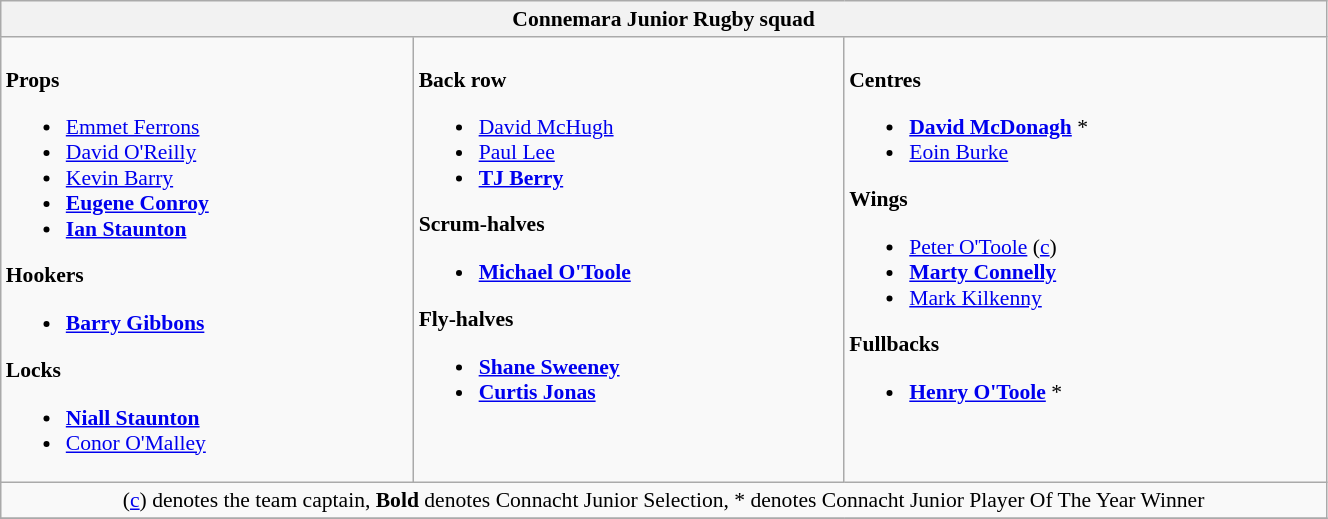<table class="wikitable" style="text-align:left; font-size:90%; width:70%">
<tr>
<th colspan="100%">Connemara Junior Rugby squad</th>
</tr>
<tr valign="top">
<td><br><strong>Props</strong><ul><li> <a href='#'>Emmet Ferrons</a></li><li> <a href='#'>David O'Reilly</a></li><li> <a href='#'>Kevin Barry</a></li><li> <strong><a href='#'>Eugene Conroy</a></strong></li><li> <strong><a href='#'>Ian Staunton</a></strong></li></ul><strong>Hookers</strong><ul><li> <strong><a href='#'>Barry Gibbons</a></strong></li></ul><strong>Locks</strong><ul><li> <strong><a href='#'>Niall Staunton</a></strong></li><li> <a href='#'>Conor O'Malley</a></li></ul></td>
<td><br><strong>Back row</strong><ul><li> <a href='#'>David McHugh</a></li><li> <a href='#'>Paul Lee</a></li><li> <strong><a href='#'>TJ Berry</a></strong></li></ul><strong>Scrum-halves</strong><ul><li> <strong><a href='#'>Michael O'Toole</a></strong></li></ul><strong>Fly-halves</strong><ul><li> <strong><a href='#'>Shane Sweeney</a></strong></li><li> <strong><a href='#'>Curtis Jonas</a></strong></li></ul></td>
<td><br><strong>Centres</strong><ul><li> <strong><a href='#'>David McDonagh</a></strong> *</li><li> <a href='#'>Eoin Burke</a></li></ul><strong>Wings</strong><ul><li> <a href='#'>Peter O'Toole</a> (<a href='#'>c</a>)</li><li> <strong><a href='#'>Marty Connelly</a></strong></li><li> <a href='#'>Mark Kilkenny</a></li></ul><strong>Fullbacks</strong><ul><li> <strong><a href='#'>Henry O'Toole</a> </strong> *</li></ul></td>
</tr>
<tr>
<td colspan="100%" style="text-align:center;">(<a href='#'>c</a>) denotes the team captain, <strong>Bold</strong> denotes Connacht Junior Selection, * denotes Connacht Junior Player Of The Year Winner</td>
</tr>
<tr>
</tr>
</table>
